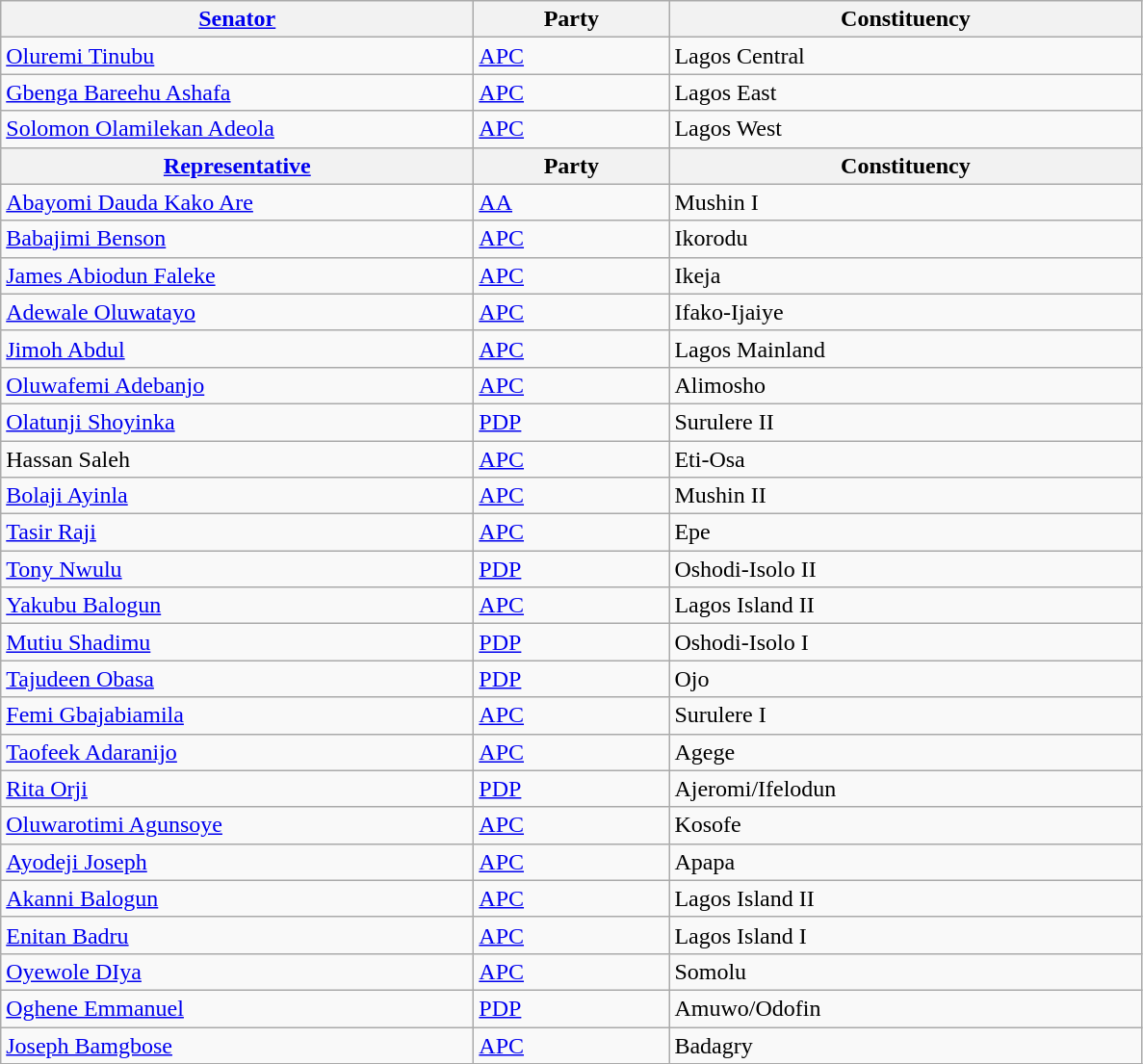<table class="wikitable">
<tr>
<th style="width:20em"><a href='#'>Senator</a></th>
<th style="width:8em">Party</th>
<th style="width:20em">Constituency</th>
</tr>
<tr>
<td><a href='#'>Oluremi Tinubu</a></td>
<td><a href='#'>APC</a></td>
<td>Lagos Central</td>
</tr>
<tr>
<td><a href='#'>Gbenga Bareehu Ashafa</a></td>
<td><a href='#'>APC</a></td>
<td>Lagos East</td>
</tr>
<tr>
<td><a href='#'>Solomon Olamilekan Adeola</a></td>
<td><a href='#'>APC</a></td>
<td>Lagos West</td>
</tr>
<tr>
<th><a href='#'>Representative</a></th>
<th>Party</th>
<th>Constituency</th>
</tr>
<tr>
<td><a href='#'>Abayomi Dauda Kako Are</a></td>
<td><a href='#'>AA</a></td>
<td>Mushin I</td>
</tr>
<tr>
<td><a href='#'>Babajimi Benson</a></td>
<td><a href='#'>APC</a></td>
<td>Ikorodu</td>
</tr>
<tr>
<td><a href='#'>James Abiodun Faleke</a></td>
<td><a href='#'>APC</a></td>
<td>Ikeja</td>
</tr>
<tr>
<td><a href='#'>Adewale Oluwatayo</a></td>
<td><a href='#'>APC</a></td>
<td>Ifako-Ijaiye</td>
</tr>
<tr>
<td><a href='#'>Jimoh Abdul</a></td>
<td><a href='#'>APC</a></td>
<td>Lagos Mainland</td>
</tr>
<tr>
<td><a href='#'>Oluwafemi Adebanjo</a></td>
<td><a href='#'>APC</a></td>
<td>Alimosho</td>
</tr>
<tr>
<td><a href='#'>Olatunji Shoyinka</a></td>
<td><a href='#'>PDP</a></td>
<td>Surulere II</td>
</tr>
<tr>
<td>Hassan Saleh</td>
<td><a href='#'>APC</a></td>
<td>Eti-Osa</td>
</tr>
<tr>
<td><a href='#'>Bolaji Ayinla</a></td>
<td><a href='#'>APC</a></td>
<td>Mushin II</td>
</tr>
<tr>
<td><a href='#'>Tasir Raji</a></td>
<td><a href='#'>APC</a></td>
<td>Epe</td>
</tr>
<tr>
<td><a href='#'>Tony Nwulu</a></td>
<td><a href='#'>PDP</a></td>
<td>Oshodi-Isolo II</td>
</tr>
<tr>
<td><a href='#'>Yakubu Balogun</a></td>
<td><a href='#'>APC</a></td>
<td>Lagos Island II</td>
</tr>
<tr>
<td><a href='#'>Mutiu Shadimu</a></td>
<td><a href='#'>PDP</a></td>
<td>Oshodi-Isolo I</td>
</tr>
<tr>
<td><a href='#'>Tajudeen Obasa</a></td>
<td><a href='#'>PDP</a></td>
<td>Ojo</td>
</tr>
<tr>
<td><a href='#'>Femi Gbajabiamila</a></td>
<td><a href='#'>APC</a></td>
<td>Surulere I</td>
</tr>
<tr>
<td><a href='#'>Taofeek Adaranijo</a></td>
<td><a href='#'>APC</a></td>
<td>Agege</td>
</tr>
<tr>
<td><a href='#'>Rita Orji</a></td>
<td><a href='#'>PDP</a></td>
<td>Ajeromi/Ifelodun</td>
</tr>
<tr>
<td><a href='#'>Oluwarotimi Agunsoye</a></td>
<td><a href='#'>APC</a></td>
<td>Kosofe</td>
</tr>
<tr>
<td><a href='#'>Ayodeji Joseph</a></td>
<td><a href='#'>APC</a></td>
<td>Apapa</td>
</tr>
<tr>
<td><a href='#'>Akanni Balogun</a></td>
<td><a href='#'>APC</a></td>
<td>Lagos Island II</td>
</tr>
<tr>
<td><a href='#'>Enitan Badru</a></td>
<td><a href='#'>APC</a></td>
<td>Lagos Island I</td>
</tr>
<tr>
<td><a href='#'>Oyewole DIya</a></td>
<td><a href='#'>APC</a></td>
<td>Somolu</td>
</tr>
<tr>
<td><a href='#'>Oghene Emmanuel</a></td>
<td><a href='#'>PDP</a></td>
<td>Amuwo/Odofin</td>
</tr>
<tr>
<td><a href='#'>Joseph Bamgbose</a></td>
<td><a href='#'>APC</a></td>
<td>Badagry</td>
</tr>
</table>
